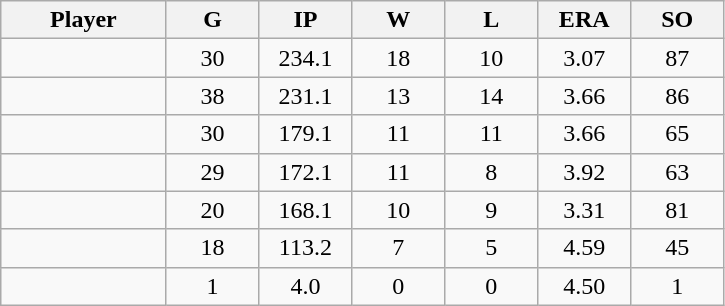<table class="wikitable sortable">
<tr>
<th bgcolor="#DDDDFF" width="16%">Player</th>
<th bgcolor="#DDDDFF" width="9%">G</th>
<th bgcolor="#DDDDFF" width="9%">IP</th>
<th bgcolor="#DDDDFF" width="9%">W</th>
<th bgcolor="#DDDDFF" width="9%">L</th>
<th bgcolor="#DDDDFF" width="9%">ERA</th>
<th bgcolor="#DDDDFF" width="9%">SO</th>
</tr>
<tr align="center">
<td></td>
<td>30</td>
<td>234.1</td>
<td>18</td>
<td>10</td>
<td>3.07</td>
<td>87</td>
</tr>
<tr align="center">
<td></td>
<td>38</td>
<td>231.1</td>
<td>13</td>
<td>14</td>
<td>3.66</td>
<td>86</td>
</tr>
<tr align="center">
<td></td>
<td>30</td>
<td>179.1</td>
<td>11</td>
<td>11</td>
<td>3.66</td>
<td>65</td>
</tr>
<tr align="center">
<td></td>
<td>29</td>
<td>172.1</td>
<td>11</td>
<td>8</td>
<td>3.92</td>
<td>63</td>
</tr>
<tr align=center>
<td></td>
<td>20</td>
<td>168.1</td>
<td>10</td>
<td>9</td>
<td>3.31</td>
<td>81</td>
</tr>
<tr align="center">
<td></td>
<td>18</td>
<td>113.2</td>
<td>7</td>
<td>5</td>
<td>4.59</td>
<td>45</td>
</tr>
<tr align="center">
<td></td>
<td>1</td>
<td>4.0</td>
<td>0</td>
<td>0</td>
<td>4.50</td>
<td>1</td>
</tr>
</table>
